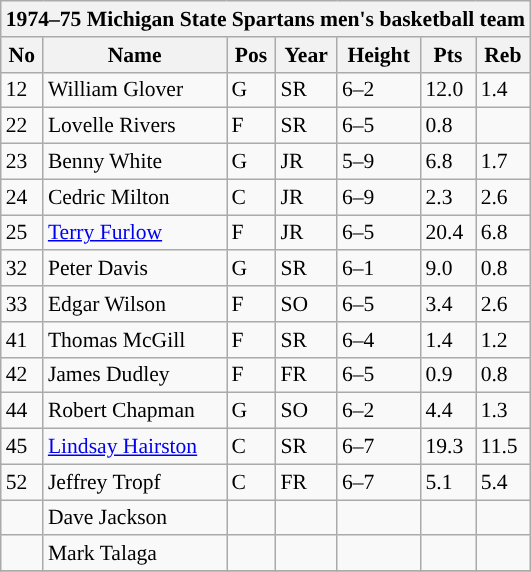<table class="wikitable sortable" style="font-size: 90%" |->
<tr>
<th colspan=9 style=>1974–75 Michigan State Spartans men's basketball team</th>
</tr>
<tr>
<th style="background:#">No</th>
<th style="background:#">Name</th>
<th style="background:#">Pos</th>
<th style="background:#">Year</th>
<th style="background:#">Height</th>
<th style="background:#">Pts</th>
<th style="background:#">Reb</th>
</tr>
<tr>
<td>12</td>
<td>William Glover</td>
<td>G</td>
<td>SR</td>
<td>6–2</td>
<td>12.0</td>
<td>1.4</td>
</tr>
<tr>
<td>22</td>
<td>Lovelle Rivers</td>
<td>F</td>
<td>SR</td>
<td>6–5</td>
<td>0.8</td>
<td></td>
</tr>
<tr>
<td>23</td>
<td>Benny White</td>
<td>G</td>
<td>JR</td>
<td>5–9</td>
<td>6.8</td>
<td>1.7</td>
</tr>
<tr>
<td>24</td>
<td>Cedric Milton</td>
<td>C</td>
<td>JR</td>
<td>6–9</td>
<td>2.3</td>
<td>2.6</td>
</tr>
<tr>
<td>25</td>
<td><a href='#'>Terry Furlow</a></td>
<td>F</td>
<td>JR</td>
<td>6–5</td>
<td>20.4</td>
<td>6.8</td>
</tr>
<tr>
<td>32</td>
<td>Peter Davis</td>
<td>G</td>
<td>SR</td>
<td>6–1</td>
<td>9.0</td>
<td>0.8</td>
</tr>
<tr>
<td>33</td>
<td>Edgar Wilson</td>
<td>F</td>
<td>SO</td>
<td>6–5</td>
<td>3.4</td>
<td>2.6</td>
</tr>
<tr>
<td>41</td>
<td>Thomas McGill</td>
<td>F</td>
<td>SR</td>
<td>6–4</td>
<td>1.4</td>
<td>1.2</td>
</tr>
<tr>
<td>42</td>
<td>James Dudley</td>
<td>F</td>
<td>FR</td>
<td>6–5</td>
<td>0.9</td>
<td>0.8</td>
</tr>
<tr>
<td>44</td>
<td>Robert Chapman</td>
<td>G</td>
<td>SO</td>
<td>6–2</td>
<td>4.4</td>
<td>1.3</td>
</tr>
<tr>
<td>45</td>
<td><a href='#'>Lindsay Hairston</a></td>
<td>C</td>
<td>SR</td>
<td>6–7</td>
<td>19.3</td>
<td>11.5</td>
</tr>
<tr>
<td>52</td>
<td>Jeffrey Tropf</td>
<td>C</td>
<td>FR</td>
<td>6–7</td>
<td>5.1</td>
<td>5.4</td>
</tr>
<tr>
<td></td>
<td>Dave Jackson</td>
<td></td>
<td></td>
<td></td>
<td></td>
<td></td>
</tr>
<tr>
<td></td>
<td>Mark Talaga</td>
<td></td>
<td></td>
<td></td>
<td></td>
<td></td>
</tr>
<tr>
</tr>
</table>
